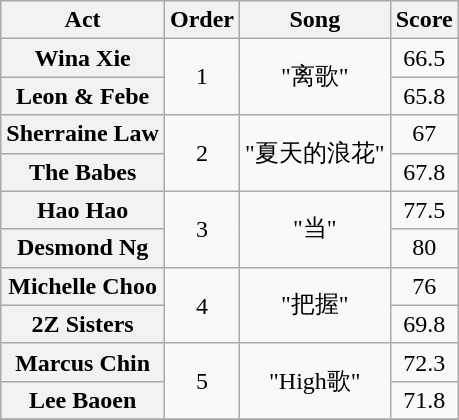<table class="wikitable plainrowheaders" style="text-align:center;">
<tr>
<th scope="col">Act</th>
<th scope="col">Order</th>
<th scope="col">Song</th>
<th scope="col">Score</th>
</tr>
<tr>
<th scope="row">Wina Xie</th>
<td rowspan="2">1</td>
<td rowspan="2">"离歌"</td>
<td>66.5</td>
</tr>
<tr>
<th scope="row">Leon & Febe</th>
<td>65.8</td>
</tr>
<tr>
<th scope="row">Sherraine Law</th>
<td rowspan="2">2</td>
<td rowspan="2">"夏天的浪花"</td>
<td>67</td>
</tr>
<tr>
<th scope="row">The Babes</th>
<td>67.8</td>
</tr>
<tr>
<th scope="row">Hao Hao</th>
<td rowspan="2">3</td>
<td rowspan="2">"当"</td>
<td>77.5</td>
</tr>
<tr>
<th scope="row">Desmond Ng</th>
<td>80</td>
</tr>
<tr>
<th scope="row">Michelle Choo</th>
<td rowspan="2">4</td>
<td rowspan="2">"把握"</td>
<td>76</td>
</tr>
<tr>
<th scope="row">2Z Sisters</th>
<td>69.8</td>
</tr>
<tr>
<th scope="row">Marcus Chin</th>
<td rowspan="2">5</td>
<td rowspan="2">"High歌"</td>
<td>72.3</td>
</tr>
<tr>
<th scope="row">Lee Baoen</th>
<td>71.8</td>
</tr>
<tr>
</tr>
</table>
